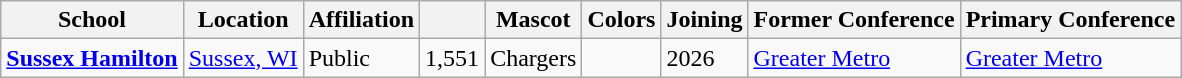<table class="wikitable sortable">
<tr>
<th>School</th>
<th>Location</th>
<th>Affiliation</th>
<th></th>
<th>Mascot</th>
<th>Colors</th>
<th>Joining</th>
<th>Former Conference</th>
<th>Primary Conference</th>
</tr>
<tr>
<td><strong><a href='#'>Sussex Hamilton</a></strong></td>
<td><a href='#'>Sussex, WI</a></td>
<td>Public</td>
<td>1,551</td>
<td>Chargers</td>
<td> </td>
<td>2026</td>
<td><a href='#'>Greater Metro</a></td>
<td><a href='#'>Greater Metro</a></td>
</tr>
</table>
